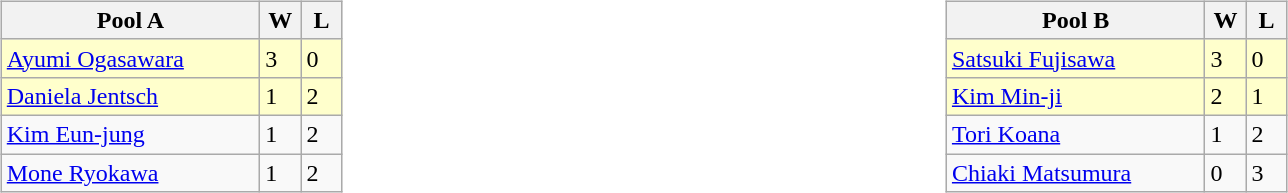<table style="font-size: 100%;">
<tr>
<td width=10% valign="top"><br><table class="wikitable">
<tr>
<th width="165">Pool A</th>
<th width="20">W</th>
<th width="20">L</th>
</tr>
<tr bgcolor=#ffffcc>
<td> <a href='#'>Ayumi Ogasawara</a></td>
<td>3</td>
<td>0</td>
</tr>
<tr bgcolor=#ffffcc>
<td> <a href='#'>Daniela Jentsch</a></td>
<td>1</td>
<td>2</td>
</tr>
<tr>
<td> <a href='#'>Kim Eun-jung</a></td>
<td>1</td>
<td>2</td>
</tr>
<tr>
<td> <a href='#'>Mone Ryokawa</a></td>
<td>1</td>
<td>2</td>
</tr>
</table>
</td>
<td width=10% valign="top"><br><table class="wikitable">
<tr>
<th width="165">Pool B</th>
<th width="20">W</th>
<th width="20">L</th>
</tr>
<tr bgcolor=#ffffcc>
<td> <a href='#'>Satsuki Fujisawa</a></td>
<td>3</td>
<td>0</td>
</tr>
<tr bgcolor=#ffffcc>
<td> <a href='#'>Kim Min-ji</a></td>
<td>2</td>
<td>1</td>
</tr>
<tr>
<td> <a href='#'>Tori Koana</a></td>
<td>1</td>
<td>2</td>
</tr>
<tr>
<td> <a href='#'>Chiaki Matsumura</a></td>
<td>0</td>
<td>3</td>
</tr>
</table>
</td>
</tr>
</table>
